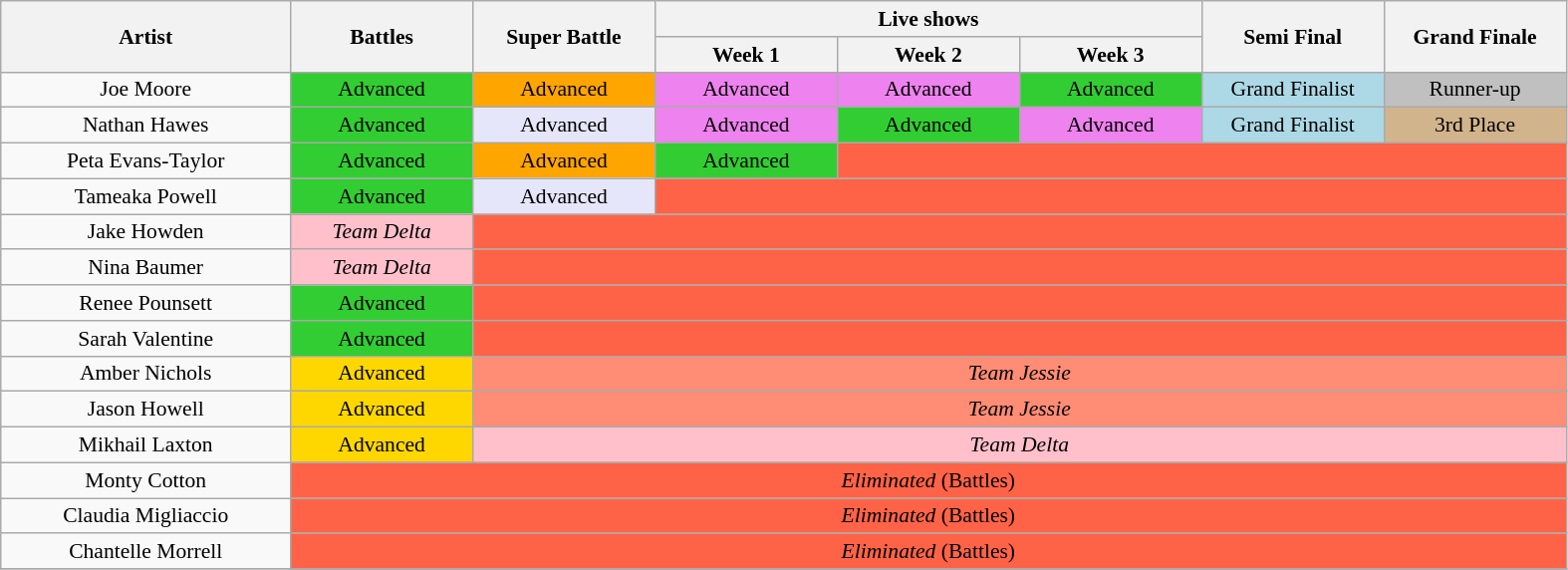<table class="wikitable plainrowheaders"  style="text-align:center; font-size:90%;">
<tr>
<th rowspan="2" style="width:13em;">Artist</th>
<th rowspan="2" style="width:8em;">Battles</th>
<th rowspan="2" style="width:8em;">Super Battle</th>
<th colspan="3" style="width:8em;">Live shows</th>
<th rowspan="2" style="width:8em;">Semi Final</th>
<th rowspan="2" style="width:8em;">Grand Finale</th>
</tr>
<tr>
<th style="width:8em;">Week 1</th>
<th style="width:8em;">Week 2</th>
<th style="width:8em;">Week 3</th>
</tr>
<tr>
<td>Joe Moore</td>
<td bgcolor="limegreen">Advanced</td>
<td bgcolor="orange">Advanced</td>
<td bgcolor="violet">Advanced</td>
<td bgcolor="violet">Advanced</td>
<td bgcolor="limegreen">Advanced</td>
<td bgcolor="lightblue">Grand Finalist</td>
<td bgcolor="silver">Runner-up</td>
</tr>
<tr>
<td>Nathan Hawes</td>
<td bgcolor="limegreen">Advanced</td>
<td bgcolor="lavender">Advanced</td>
<td bgcolor="violet">Advanced</td>
<td bgcolor="limegreen">Advanced</td>
<td bgcolor="violet">Advanced</td>
<td bgcolor="lightblue">Grand Finalist</td>
<td bgcolor="tan">3rd Place</td>
</tr>
<tr>
<td>Peta Evans-Taylor</td>
<td bgcolor="limegreen">Advanced</td>
<td bgcolor="orange">Advanced</td>
<td bgcolor="limegreen">Advanced</td>
<td colspan="4" bgcolor="tomato"></td>
</tr>
<tr>
<td>Tameaka Powell</td>
<td bgcolor="limegreen">Advanced</td>
<td bgcolor="lavender">Advanced</td>
<td colspan="5" bgcolor="tomato"></td>
</tr>
<tr>
<td>Jake Howden</td>
<td bgcolor="pink"><em>Team Delta</em></td>
<td colspan="6" bgcolor="tomato"></td>
</tr>
<tr>
<td>Nina Baumer</td>
<td bgcolor="pink"><em>Team Delta</em></td>
<td colspan="6" bgcolor="tomato"></td>
</tr>
<tr>
<td>Renee Pounsett</td>
<td bgcolor="limegreen">Advanced</td>
<td colspan="6" bgcolor="tomato"></td>
</tr>
<tr>
<td>Sarah Valentine</td>
<td bgcolor="limegreen">Advanced</td>
<td colspan="6" bgcolor="tomato"></td>
</tr>
<tr>
<td>Amber Nichols</td>
<td bgcolor="gold">Advanced</td>
<td colspan="6" bgcolor="#ff8c75"><em>Team Jessie</em></td>
</tr>
<tr>
<td>Jason Howell</td>
<td bgcolor="gold">Advanced</td>
<td colspan="6" bgcolor="#ff8c75"><em>Team Jessie</em></td>
</tr>
<tr>
<td>Mikhail Laxton</td>
<td bgcolor="gold">Advanced</td>
<td colspan="6" bgcolor="pink"><em>Team Delta</em></td>
</tr>
<tr>
<td>Monty Cotton</td>
<td colspan="7" bgcolor="tomato"><em>Eliminated</em> (Battles)</td>
</tr>
<tr>
<td>Claudia Migliaccio</td>
<td colspan="7" bgcolor="tomato"><em>Eliminated</em> (Battles)</td>
</tr>
<tr>
<td>Chantelle Morrell</td>
<td colspan="7" bgcolor="tomato"><em>Eliminated</em> (Battles)</td>
</tr>
<tr>
</tr>
</table>
